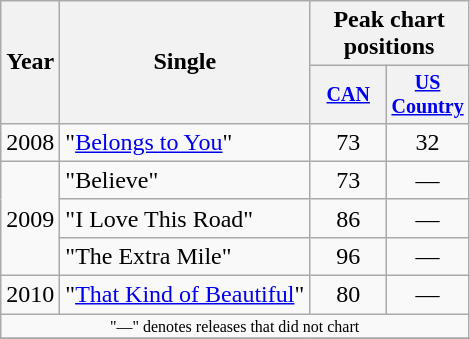<table class="wikitable" style="text-align:center;">
<tr>
<th rowspan="2">Year</th>
<th rowspan="2">Single</th>
<th colspan="2">Peak chart<br>positions</th>
</tr>
<tr style="font-size:smaller;">
<th width="45"><a href='#'>CAN</a></th>
<th width="45"><a href='#'>US Country</a></th>
</tr>
<tr>
<td>2008</td>
<td align="left">"<a href='#'>Belongs to You</a>"</td>
<td>73</td>
<td>32</td>
</tr>
<tr>
<td rowspan="3">2009</td>
<td align="left">"Believe"</td>
<td>73</td>
<td>—</td>
</tr>
<tr>
<td align="left">"I Love This Road"</td>
<td>86</td>
<td>—</td>
</tr>
<tr>
<td align="left">"The Extra Mile"</td>
<td>96</td>
<td>—</td>
</tr>
<tr>
<td>2010</td>
<td align="left">"<a href='#'>That Kind of Beautiful</a>"</td>
<td>80</td>
<td>—</td>
</tr>
<tr>
<td colspan="4" style="font-size:8pt">"—" denotes releases that did not chart</td>
</tr>
<tr>
</tr>
</table>
